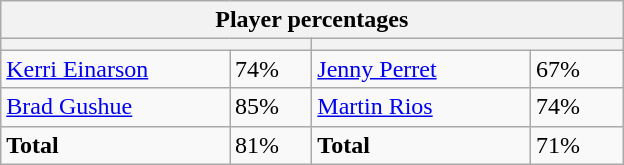<table class="wikitable">
<tr>
<th colspan=4 width=400>Player percentages</th>
</tr>
<tr>
<th colspan=2 width=200 style="white-space:nowrap;"></th>
<th colspan=2 width=200 style="white-space:nowrap;"></th>
</tr>
<tr>
<td><a href='#'>Kerri Einarson</a></td>
<td>74%</td>
<td><a href='#'>Jenny Perret</a></td>
<td>67%</td>
</tr>
<tr>
<td><a href='#'>Brad Gushue</a></td>
<td>85%</td>
<td><a href='#'>Martin Rios</a></td>
<td>74%</td>
</tr>
<tr>
<td><strong>Total</strong></td>
<td>81%</td>
<td><strong>Total</strong></td>
<td>71%</td>
</tr>
</table>
